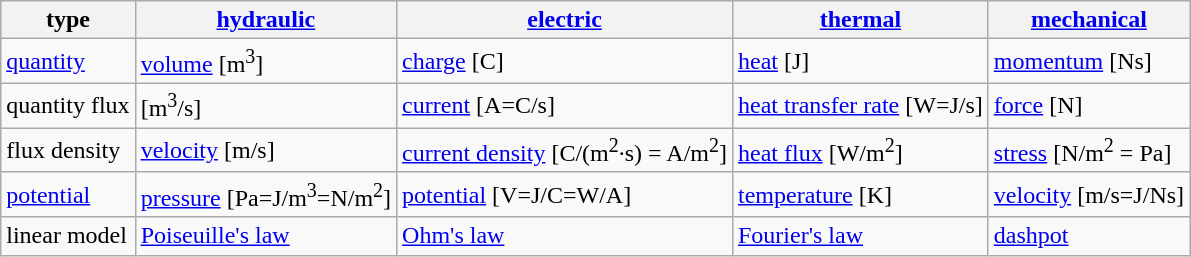<table class="wikitable">
<tr>
<th>type</th>
<th><a href='#'>hydraulic</a></th>
<th><a href='#'>electric</a></th>
<th><a href='#'>thermal</a></th>
<th><a href='#'>mechanical</a></th>
</tr>
<tr>
<td><a href='#'>quantity</a></td>
<td><a href='#'>volume</a> [m<sup>3</sup>]</td>
<td><a href='#'>charge</a> [C]</td>
<td><a href='#'>heat</a> [J]</td>
<td><a href='#'>momentum</a> [Ns]</td>
</tr>
<tr>
<td>quantity flux</td>
<td> [m<sup>3</sup>/s]</td>
<td><a href='#'>current</a> [A=C/s]</td>
<td><a href='#'>heat transfer rate</a> [W=J/s]</td>
<td><a href='#'>force</a> [N]</td>
</tr>
<tr>
<td>flux density</td>
<td><a href='#'>velocity</a> [m/s]</td>
<td><a href='#'>current density</a> [C/(m<sup>2</sup>·s) = A/m<sup>2</sup>]</td>
<td><a href='#'>heat flux</a> [W/m<sup>2</sup>]</td>
<td><a href='#'>stress</a> [N/m<sup>2</sup> = Pa]</td>
</tr>
<tr>
<td><a href='#'>potential</a></td>
<td><a href='#'>pressure</a> [Pa=J/m<sup>3</sup>=N/m<sup>2</sup>]</td>
<td><a href='#'>potential</a> [V=J/C=W/A]</td>
<td><a href='#'>temperature</a> [K]</td>
<td><a href='#'>velocity</a> [m/s=J/Ns]</td>
</tr>
<tr>
<td>linear model</td>
<td><a href='#'>Poiseuille's law</a></td>
<td><a href='#'>Ohm's law</a></td>
<td><a href='#'>Fourier's law</a></td>
<td><a href='#'>dashpot</a></td>
</tr>
</table>
